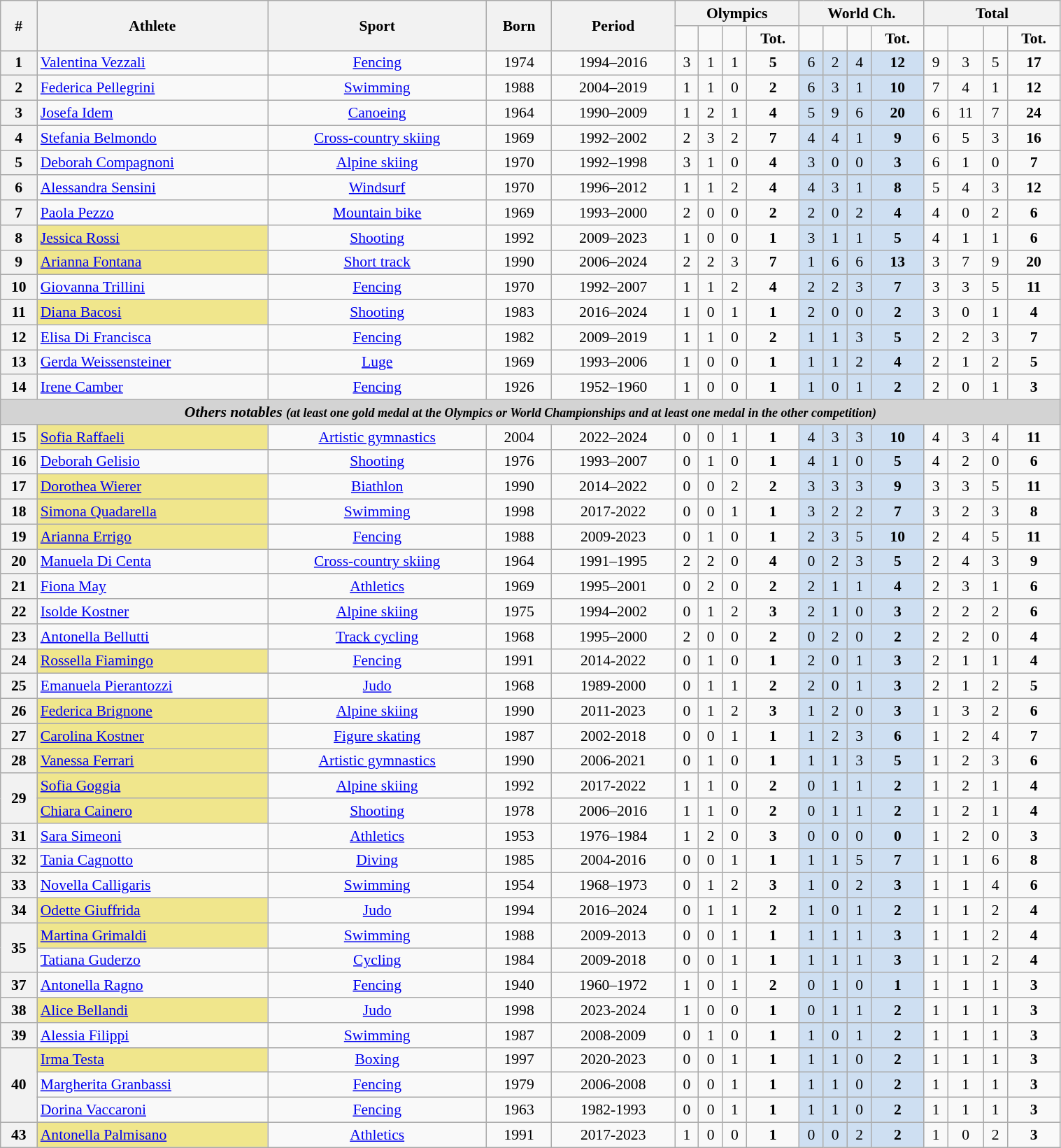<table class="wikitable " style="font-size:90%; text-align:center;" width="80%">
<tr>
<th rowspan=2>#</th>
<th rowspan=2>Athlete</th>
<th rowspan=2>Sport</th>
<th rowspan=2>Born</th>
<th rowspan=2>Period</th>
<th colspan=4>Olympics</th>
<th colspan=4>World Ch.</th>
<th colspan=4>Total</th>
</tr>
<tr>
<td></td>
<td></td>
<td></td>
<td><strong>Tot.</strong></td>
<td></td>
<td></td>
<td></td>
<td><strong>Tot.</strong></td>
<td></td>
<td></td>
<td></td>
<td><strong>Tot.</strong></td>
</tr>
<tr>
<th>1</th>
<td align=left><a href='#'>Valentina Vezzali</a></td>
<td><a href='#'>Fencing</a></td>
<td>1974</td>
<td>1994–2016</td>
<td>3</td>
<td>1</td>
<td>1</td>
<td><strong>5</strong></td>
<td bgcolor=#cedff2>6</td>
<td bgcolor=#cedff2>2</td>
<td bgcolor=#cedff2>4</td>
<td bgcolor=#cedff2><strong>12</strong></td>
<td>9</td>
<td>3</td>
<td>5</td>
<td><strong>17</strong></td>
</tr>
<tr>
<th>2</th>
<td align=left><a href='#'>Federica Pellegrini</a></td>
<td><a href='#'>Swimming</a></td>
<td>1988</td>
<td>2004–2019</td>
<td>1</td>
<td>1</td>
<td>0</td>
<td><strong>2</strong></td>
<td bgcolor=#cedff2>6</td>
<td bgcolor=#cedff2>3</td>
<td bgcolor=#cedff2>1</td>
<td bgcolor=#cedff2><strong>10</strong></td>
<td>7</td>
<td>4</td>
<td>1</td>
<td><strong>12</strong></td>
</tr>
<tr>
<th>3</th>
<td align=left><a href='#'>Josefa Idem</a></td>
<td><a href='#'>Canoeing</a></td>
<td>1964</td>
<td>1990–2009</td>
<td>1</td>
<td>2</td>
<td>1</td>
<td><strong>4</strong></td>
<td bgcolor=#cedff2>5</td>
<td bgcolor=#cedff2>9</td>
<td bgcolor=#cedff2>6</td>
<td bgcolor=#cedff2><strong>20</strong></td>
<td>6</td>
<td>11</td>
<td>7</td>
<td><strong>24</strong></td>
</tr>
<tr>
<th>4</th>
<td align=left><a href='#'>Stefania Belmondo</a></td>
<td><a href='#'>Cross-country skiing</a></td>
<td>1969</td>
<td>1992–2002</td>
<td>2</td>
<td>3</td>
<td>2</td>
<td><strong>7</strong></td>
<td bgcolor=#cedff2>4</td>
<td bgcolor=#cedff2>4</td>
<td bgcolor=#cedff2>1</td>
<td bgcolor=#cedff2><strong>9</strong></td>
<td>6</td>
<td>5</td>
<td>3</td>
<td><strong>16</strong></td>
</tr>
<tr>
<th>5</th>
<td align=left><a href='#'>Deborah Compagnoni</a></td>
<td><a href='#'>Alpine skiing</a></td>
<td>1970</td>
<td>1992–1998</td>
<td>3</td>
<td>1</td>
<td>0</td>
<td><strong>4</strong></td>
<td bgcolor=#cedff2>3</td>
<td bgcolor=#cedff2>0</td>
<td bgcolor=#cedff2>0</td>
<td bgcolor=#cedff2><strong>3</strong></td>
<td>6</td>
<td>1</td>
<td>0</td>
<td><strong>7</strong></td>
</tr>
<tr>
<th>6</th>
<td align=left><a href='#'>Alessandra Sensini</a></td>
<td><a href='#'>Windsurf</a></td>
<td>1970</td>
<td>1996–2012</td>
<td>1</td>
<td>1</td>
<td>2</td>
<td><strong>4</strong></td>
<td bgcolor=#cedff2>4</td>
<td bgcolor=#cedff2>3</td>
<td bgcolor=#cedff2>1</td>
<td bgcolor=#cedff2><strong>8</strong></td>
<td>5</td>
<td>4</td>
<td>3</td>
<td><strong>12</strong></td>
</tr>
<tr>
<th>7</th>
<td align=left><a href='#'>Paola Pezzo</a></td>
<td><a href='#'>Mountain bike</a></td>
<td>1969</td>
<td>1993–2000</td>
<td>2</td>
<td>0</td>
<td>0</td>
<td><strong>2</strong></td>
<td bgcolor=#cedff2>2</td>
<td bgcolor=#cedff2>0</td>
<td bgcolor=#cedff2>2</td>
<td bgcolor=#cedff2><strong>4</strong></td>
<td>4</td>
<td>0</td>
<td>2</td>
<td><strong>6</strong></td>
</tr>
<tr>
<th>8</th>
<td align=left bgcolor=Khaki><a href='#'>Jessica Rossi</a> </td>
<td><a href='#'>Shooting</a></td>
<td>1992</td>
<td>2009–2023</td>
<td>1</td>
<td>0</td>
<td>0</td>
<td><strong>1</strong></td>
<td bgcolor=#cedff2>3</td>
<td bgcolor=#cedff2>1</td>
<td bgcolor=#cedff2>1</td>
<td bgcolor=#cedff2><strong>5</strong></td>
<td>4</td>
<td>1</td>
<td>1</td>
<td><strong>6</strong></td>
</tr>
<tr>
<th>9</th>
<td align=left bgcolor=Khaki><a href='#'>Arianna Fontana</a> </td>
<td><a href='#'>Short track</a></td>
<td>1990</td>
<td>2006–2024</td>
<td>2</td>
<td>2</td>
<td>3</td>
<td><strong>7</strong></td>
<td bgcolor=#cedff2>1</td>
<td bgcolor=#cedff2>6</td>
<td bgcolor=#cedff2>6</td>
<td bgcolor=#cedff2><strong>13</strong></td>
<td>3</td>
<td>7</td>
<td>9</td>
<td><strong>20</strong></td>
</tr>
<tr>
<th>10</th>
<td align=left><a href='#'>Giovanna Trillini</a></td>
<td><a href='#'>Fencing</a></td>
<td>1970</td>
<td>1992–2007</td>
<td>1</td>
<td>1</td>
<td>2</td>
<td><strong>4</strong></td>
<td bgcolor=#cedff2>2</td>
<td bgcolor=#cedff2>2</td>
<td bgcolor=#cedff2>3</td>
<td bgcolor=#cedff2><strong>7</strong></td>
<td>3</td>
<td>3</td>
<td>5</td>
<td><strong>11</strong></td>
</tr>
<tr>
<th>11</th>
<td align=left bgcolor=Khaki><a href='#'>Diana Bacosi</a> </td>
<td><a href='#'>Shooting</a></td>
<td>1983</td>
<td>2016–2024</td>
<td>1</td>
<td>0</td>
<td>1</td>
<td><strong>1</strong></td>
<td bgcolor=#cedff2>2</td>
<td bgcolor=#cedff2>0</td>
<td bgcolor=#cedff2>0</td>
<td bgcolor=#cedff2><strong>2</strong></td>
<td>3</td>
<td>0</td>
<td>1</td>
<td><strong>4</strong></td>
</tr>
<tr>
<th>12</th>
<td align=left><a href='#'>Elisa Di Francisca</a></td>
<td><a href='#'>Fencing</a></td>
<td>1982</td>
<td>2009–2019</td>
<td>1</td>
<td>1</td>
<td>0</td>
<td><strong>2</strong></td>
<td bgcolor=#cedff2>1</td>
<td bgcolor=#cedff2>1</td>
<td bgcolor=#cedff2>3</td>
<td bgcolor=#cedff2><strong>5</strong></td>
<td>2</td>
<td>2</td>
<td>3</td>
<td><strong>7</strong></td>
</tr>
<tr>
<th>13</th>
<td align=left><a href='#'>Gerda Weissensteiner</a></td>
<td><a href='#'>Luge</a></td>
<td>1969</td>
<td>1993–2006</td>
<td>1</td>
<td>0</td>
<td>0</td>
<td><strong>1</strong></td>
<td bgcolor=#cedff2>1</td>
<td bgcolor=#cedff2>1</td>
<td bgcolor=#cedff2>2</td>
<td bgcolor=#cedff2><strong>4</strong></td>
<td>2</td>
<td>1</td>
<td>2</td>
<td><strong>5</strong></td>
</tr>
<tr>
<th>14</th>
<td align=left><a href='#'>Irene Camber</a></td>
<td><a href='#'>Fencing</a></td>
<td>1926</td>
<td>1952–1960</td>
<td>1</td>
<td>0</td>
<td>0</td>
<td><strong>1</strong></td>
<td bgcolor=#cedff2>1</td>
<td bgcolor=#cedff2>0</td>
<td bgcolor=#cedff2>1</td>
<td bgcolor=#cedff2><strong>2</strong></td>
<td>2</td>
<td>0</td>
<td>1</td>
<td><strong>3</strong></td>
</tr>
<tr>
<td colspan=17 bgcolor=lightgrey><strong><em>Others notables <small>(at least one gold medal at the Olympics or World Championships and at least one medal in the other competition)</small></em></strong></td>
</tr>
<tr>
<th>15</th>
<td align=left bgcolor=Khaki><a href='#'>Sofia Raffaeli</a> </td>
<td><a href='#'>Artistic gymnastics</a></td>
<td>2004</td>
<td>2022–2024</td>
<td>0</td>
<td>0</td>
<td>1</td>
<td><strong>1</strong></td>
<td bgcolor=#cedff2>4</td>
<td bgcolor=#cedff2>3</td>
<td bgcolor=#cedff2>3</td>
<td bgcolor=#cedff2><strong>10</strong></td>
<td>4</td>
<td>3</td>
<td>4</td>
<td><strong>11</strong></td>
</tr>
<tr>
<th>16</th>
<td align=left><a href='#'>Deborah Gelisio</a></td>
<td><a href='#'>Shooting</a></td>
<td>1976</td>
<td>1993–2007</td>
<td>0</td>
<td>1</td>
<td>0</td>
<td><strong>1</strong></td>
<td bgcolor=#cedff2>4</td>
<td bgcolor=#cedff2>1</td>
<td bgcolor=#cedff2>0</td>
<td bgcolor=#cedff2><strong>5</strong></td>
<td>4</td>
<td>2</td>
<td>0</td>
<td><strong>6</strong></td>
</tr>
<tr>
<th>17</th>
<td align=left bgcolor=khaki><a href='#'>Dorothea Wierer</a> </td>
<td><a href='#'>Biathlon</a></td>
<td>1990</td>
<td>2014–2022</td>
<td>0</td>
<td>0</td>
<td>2</td>
<td><strong>2</strong></td>
<td bgcolor=#cedff2>3</td>
<td bgcolor=#cedff2>3</td>
<td bgcolor=#cedff2>3</td>
<td bgcolor=#cedff2><strong>9</strong></td>
<td>3</td>
<td>3</td>
<td>5</td>
<td><strong>11</strong></td>
</tr>
<tr>
<th>18</th>
<td align=left bgcolor=khaki><a href='#'>Simona Quadarella</a> </td>
<td><a href='#'>Swimming</a></td>
<td>1998</td>
<td>2017-2022</td>
<td>0</td>
<td>0</td>
<td>1</td>
<td><strong>1</strong></td>
<td bgcolor=#cedff2>3</td>
<td bgcolor=#cedff2>2</td>
<td bgcolor=#cedff2>2</td>
<td bgcolor=#cedff2><strong>7</strong></td>
<td>3</td>
<td>2</td>
<td>3</td>
<td><strong>8</strong></td>
</tr>
<tr>
<th>19</th>
<td align=left bgcolor=khaki><a href='#'>Arianna Errigo</a> </td>
<td><a href='#'>Fencing</a></td>
<td>1988</td>
<td>2009-2023</td>
<td>0</td>
<td>1</td>
<td>0</td>
<td><strong>1</strong></td>
<td bgcolor=#cedff2>2</td>
<td bgcolor=#cedff2>3</td>
<td bgcolor=#cedff2>5</td>
<td bgcolor=#cedff2><strong>10</strong></td>
<td>2</td>
<td>4</td>
<td>5</td>
<td><strong>11</strong></td>
</tr>
<tr>
<th>20</th>
<td align=left><a href='#'>Manuela Di Centa</a></td>
<td><a href='#'>Cross-country skiing</a></td>
<td>1964</td>
<td>1991–1995</td>
<td>2</td>
<td>2</td>
<td>0</td>
<td><strong>4</strong></td>
<td bgcolor=#cedff2>0</td>
<td bgcolor=#cedff2>2</td>
<td bgcolor=#cedff2>3</td>
<td bgcolor=#cedff2><strong>5</strong></td>
<td>2</td>
<td>4</td>
<td>3</td>
<td><strong>9</strong></td>
</tr>
<tr>
<th>21</th>
<td align=left><a href='#'>Fiona May</a></td>
<td><a href='#'>Athletics</a></td>
<td>1969</td>
<td>1995–2001</td>
<td>0</td>
<td>2</td>
<td>0</td>
<td><strong>2</strong></td>
<td bgcolor=#cedff2>2</td>
<td bgcolor=#cedff2>1</td>
<td bgcolor=#cedff2>1</td>
<td bgcolor=#cedff2><strong>4</strong></td>
<td>2</td>
<td>3</td>
<td>1</td>
<td><strong>6</strong></td>
</tr>
<tr>
<th>22</th>
<td align=left><a href='#'>Isolde Kostner</a></td>
<td><a href='#'>Alpine skiing</a></td>
<td>1975</td>
<td>1994–2002</td>
<td>0</td>
<td>1</td>
<td>2</td>
<td><strong>3</strong></td>
<td bgcolor=#cedff2>2</td>
<td bgcolor=#cedff2>1</td>
<td bgcolor=#cedff2>0</td>
<td bgcolor=#cedff2><strong>3</strong></td>
<td>2</td>
<td>2</td>
<td>2</td>
<td><strong>6</strong></td>
</tr>
<tr>
<th>23</th>
<td align=left><a href='#'>Antonella Bellutti</a></td>
<td><a href='#'>Track cycling</a></td>
<td>1968</td>
<td>1995–2000</td>
<td>2</td>
<td>0</td>
<td>0</td>
<td><strong>2</strong></td>
<td bgcolor=#cedff2>0</td>
<td bgcolor=#cedff2>2</td>
<td bgcolor=#cedff2>0</td>
<td bgcolor=#cedff2><strong>2</strong></td>
<td>2</td>
<td>2</td>
<td>0</td>
<td><strong>4</strong></td>
</tr>
<tr>
<th>24</th>
<td align=left bgcolor=khaki><a href='#'>Rossella Fiamingo</a> </td>
<td><a href='#'>Fencing</a></td>
<td>1991</td>
<td>2014-2022</td>
<td>0</td>
<td>1</td>
<td>0</td>
<td><strong>1</strong></td>
<td bgcolor=#cedff2>2</td>
<td bgcolor=#cedff2>0</td>
<td bgcolor=#cedff2>1</td>
<td bgcolor=#cedff2><strong>3</strong></td>
<td>2</td>
<td>1</td>
<td>1</td>
<td><strong>4</strong></td>
</tr>
<tr>
<th>25</th>
<td align=left><a href='#'>Emanuela Pierantozzi</a></td>
<td><a href='#'>Judo</a></td>
<td>1968</td>
<td>1989-2000</td>
<td>0</td>
<td>1</td>
<td>1</td>
<td><strong>2</strong></td>
<td bgcolor=#cedff2>2</td>
<td bgcolor=#cedff2>0</td>
<td bgcolor=#cedff2>1</td>
<td bgcolor=#cedff2><strong>3</strong></td>
<td>2</td>
<td>1</td>
<td>2</td>
<td><strong>5</strong></td>
</tr>
<tr>
<th>26</th>
<td align=left bgcolor=khaki><a href='#'>Federica Brignone</a> </td>
<td><a href='#'>Alpine skiing</a></td>
<td>1990</td>
<td>2011-2023</td>
<td>0</td>
<td>1</td>
<td>2</td>
<td><strong>3</strong></td>
<td bgcolor=#cedff2>1</td>
<td bgcolor=#cedff2>2</td>
<td bgcolor=#cedff2>0</td>
<td bgcolor=#cedff2><strong>3</strong></td>
<td>1</td>
<td>3</td>
<td>2</td>
<td><strong>6</strong></td>
</tr>
<tr>
<th>27</th>
<td align=left bgcolor=khaki><a href='#'>Carolina Kostner</a> </td>
<td><a href='#'>Figure skating</a></td>
<td>1987</td>
<td>2002-2018</td>
<td>0</td>
<td>0</td>
<td>1</td>
<td><strong>1</strong></td>
<td bgcolor=#cedff2>1</td>
<td bgcolor=#cedff2>2</td>
<td bgcolor=#cedff2>3</td>
<td bgcolor=#cedff2><strong>6</strong></td>
<td>1</td>
<td>2</td>
<td>4</td>
<td><strong>7</strong></td>
</tr>
<tr>
<th>28</th>
<td align=left bgcolor=khaki><a href='#'>Vanessa Ferrari</a> </td>
<td><a href='#'>Artistic gymnastics</a></td>
<td>1990</td>
<td>2006-2021</td>
<td>0</td>
<td>1</td>
<td>0</td>
<td><strong>1</strong></td>
<td bgcolor=#cedff2>1</td>
<td bgcolor=#cedff2>1</td>
<td bgcolor=#cedff2>3</td>
<td bgcolor=#cedff2><strong>5</strong></td>
<td>1</td>
<td>2</td>
<td>3</td>
<td><strong>6</strong></td>
</tr>
<tr>
<th rowspan=2>29</th>
<td align=left bgcolor=khaki><a href='#'>Sofia Goggia</a> </td>
<td><a href='#'>Alpine skiing</a></td>
<td>1992</td>
<td>2017-2022</td>
<td>1</td>
<td>1</td>
<td>0</td>
<td><strong>2</strong></td>
<td bgcolor=#cedff2>0</td>
<td bgcolor=#cedff2>1</td>
<td bgcolor=#cedff2>1</td>
<td bgcolor=#cedff2><strong>2</strong></td>
<td>1</td>
<td>2</td>
<td>1</td>
<td><strong>4</strong></td>
</tr>
<tr>
<td align=left bgcolor=Khaki><a href='#'>Chiara Cainero</a> </td>
<td><a href='#'>Shooting</a></td>
<td>1978</td>
<td>2006–2016</td>
<td>1</td>
<td>1</td>
<td>0</td>
<td><strong>2</strong></td>
<td bgcolor=#cedff2>0</td>
<td bgcolor=#cedff2>1</td>
<td bgcolor=#cedff2>1</td>
<td bgcolor=#cedff2><strong>2</strong></td>
<td>1</td>
<td>2</td>
<td>1</td>
<td><strong>4</strong></td>
</tr>
<tr>
<th>31</th>
<td align=left><a href='#'>Sara Simeoni</a></td>
<td><a href='#'>Athletics</a></td>
<td>1953</td>
<td>1976–1984</td>
<td>1</td>
<td>2</td>
<td>0</td>
<td><strong>3</strong></td>
<td bgcolor=#cedff2>0</td>
<td bgcolor=#cedff2>0</td>
<td bgcolor=#cedff2>0</td>
<td bgcolor=#cedff2><strong>0</strong></td>
<td>1</td>
<td>2</td>
<td>0</td>
<td><strong>3</strong></td>
</tr>
<tr>
<th>32</th>
<td align=left><a href='#'>Tania Cagnotto</a></td>
<td><a href='#'>Diving</a></td>
<td>1985</td>
<td>2004-2016</td>
<td>0</td>
<td>0</td>
<td>1</td>
<td><strong>1</strong></td>
<td bgcolor=#cedff2>1</td>
<td bgcolor=#cedff2>1</td>
<td bgcolor=#cedff2>5</td>
<td bgcolor=#cedff2><strong>7</strong></td>
<td>1</td>
<td>1</td>
<td>6</td>
<td><strong>8</strong></td>
</tr>
<tr>
<th>33</th>
<td align=left><a href='#'>Novella Calligaris</a></td>
<td><a href='#'>Swimming</a></td>
<td>1954</td>
<td>1968–1973</td>
<td>0</td>
<td>1</td>
<td>2</td>
<td><strong>3</strong></td>
<td bgcolor=#cedff2>1</td>
<td bgcolor=#cedff2>0</td>
<td bgcolor=#cedff2>2</td>
<td bgcolor=#cedff2><strong>3</strong></td>
<td>1</td>
<td>1</td>
<td>4</td>
<td><strong>6</strong></td>
</tr>
<tr>
<th>34</th>
<td align=left bgcolor=khaki><a href='#'>Odette Giuffrida</a> </td>
<td><a href='#'>Judo</a></td>
<td>1994</td>
<td>2016–2024</td>
<td>0</td>
<td>1</td>
<td>1</td>
<td><strong>2</strong></td>
<td bgcolor=#cedff2>1</td>
<td bgcolor=#cedff2>0</td>
<td bgcolor=#cedff2>1</td>
<td bgcolor=#cedff2><strong>2</strong></td>
<td>1</td>
<td>1</td>
<td>2</td>
<td><strong>4</strong></td>
</tr>
<tr>
<th rowspan=2>35</th>
<td align=left bgcolor=khaki><a href='#'>Martina Grimaldi</a> </td>
<td><a href='#'>Swimming</a></td>
<td>1988</td>
<td>2009-2013</td>
<td>0</td>
<td>0</td>
<td>1</td>
<td><strong>1</strong></td>
<td bgcolor=#cedff2>1</td>
<td bgcolor=#cedff2>1</td>
<td bgcolor=#cedff2>1</td>
<td bgcolor=#cedff2><strong>3</strong></td>
<td>1</td>
<td>1</td>
<td>2</td>
<td><strong>4</strong></td>
</tr>
<tr>
<td align=left><a href='#'>Tatiana Guderzo</a></td>
<td><a href='#'>Cycling</a></td>
<td>1984</td>
<td>2009-2018</td>
<td>0</td>
<td>0</td>
<td>1</td>
<td><strong>1</strong></td>
<td bgcolor=#cedff2>1</td>
<td bgcolor=#cedff2>1</td>
<td bgcolor=#cedff2>1</td>
<td bgcolor=#cedff2><strong>3</strong></td>
<td>1</td>
<td>1</td>
<td>2</td>
<td><strong>4</strong></td>
</tr>
<tr>
<th>37</th>
<td align=left><a href='#'>Antonella Ragno</a></td>
<td><a href='#'>Fencing</a></td>
<td>1940</td>
<td>1960–1972</td>
<td>1</td>
<td>0</td>
<td>1</td>
<td><strong>2</strong></td>
<td bgcolor=#cedff2>0</td>
<td bgcolor=#cedff2>1</td>
<td bgcolor=#cedff2>0</td>
<td bgcolor=#cedff2><strong>1</strong></td>
<td>1</td>
<td>1</td>
<td>1</td>
<td><strong>3</strong></td>
</tr>
<tr>
<th>38</th>
<td align=left bgcolor=khaki><a href='#'>Alice Bellandi</a> </td>
<td><a href='#'>Judo</a></td>
<td>1998</td>
<td>2023-2024</td>
<td>1</td>
<td>0</td>
<td>0</td>
<td><strong>1</strong></td>
<td bgcolor=#cedff2>0</td>
<td bgcolor=#cedff2>1</td>
<td bgcolor=#cedff2>1</td>
<td bgcolor=#cedff2><strong>2</strong></td>
<td>1</td>
<td>1</td>
<td>1</td>
<td><strong>3</strong></td>
</tr>
<tr>
<th>39</th>
<td align=left><a href='#'>Alessia Filippi</a></td>
<td><a href='#'>Swimming</a></td>
<td>1987</td>
<td>2008-2009</td>
<td>0</td>
<td>1</td>
<td>0</td>
<td><strong>1</strong></td>
<td bgcolor=#cedff2>1</td>
<td bgcolor=#cedff2>0</td>
<td bgcolor=#cedff2>1</td>
<td bgcolor=#cedff2><strong>2</strong></td>
<td>1</td>
<td>1</td>
<td>1</td>
<td><strong>3</strong></td>
</tr>
<tr>
<th rowspan=3>40</th>
<td align=left bgcolor=khaki><a href='#'>Irma Testa</a> </td>
<td><a href='#'>Boxing</a></td>
<td>1997</td>
<td>2020-2023</td>
<td>0</td>
<td>0</td>
<td>1</td>
<td><strong>1</strong></td>
<td bgcolor=#cedff2>1</td>
<td bgcolor=#cedff2>1</td>
<td bgcolor=#cedff2>0</td>
<td bgcolor=#cedff2><strong>2</strong></td>
<td>1</td>
<td>1</td>
<td>1</td>
<td><strong>3</strong></td>
</tr>
<tr>
<td align=left><a href='#'>Margherita Granbassi</a></td>
<td><a href='#'>Fencing</a></td>
<td>1979</td>
<td>2006-2008</td>
<td>0</td>
<td>0</td>
<td>1</td>
<td><strong>1</strong></td>
<td bgcolor=#cedff2>1</td>
<td bgcolor=#cedff2>1</td>
<td bgcolor=#cedff2>0</td>
<td bgcolor=#cedff2><strong>2</strong></td>
<td>1</td>
<td>1</td>
<td>1</td>
<td><strong>3</strong></td>
</tr>
<tr>
<td align=left><a href='#'>Dorina Vaccaroni</a></td>
<td><a href='#'>Fencing</a></td>
<td>1963</td>
<td>1982-1993</td>
<td>0</td>
<td>0</td>
<td>1</td>
<td><strong>1</strong></td>
<td bgcolor=#cedff2>1</td>
<td bgcolor=#cedff2>1</td>
<td bgcolor=#cedff2>0</td>
<td bgcolor=#cedff2><strong>2</strong></td>
<td>1</td>
<td>1</td>
<td>1</td>
<td><strong>3</strong></td>
</tr>
<tr>
<th>43</th>
<td align=left bgcolor=khaki><a href='#'>Antonella Palmisano</a> </td>
<td><a href='#'>Athletics</a></td>
<td>1991</td>
<td>2017-2023</td>
<td>1</td>
<td>0</td>
<td>0</td>
<td><strong>1</strong></td>
<td bgcolor=#cedff2>0</td>
<td bgcolor=#cedff2>0</td>
<td bgcolor=#cedff2>2</td>
<td bgcolor=#cedff2><strong>2</strong></td>
<td>1</td>
<td>0</td>
<td>2</td>
<td><strong>3</strong></td>
</tr>
</table>
